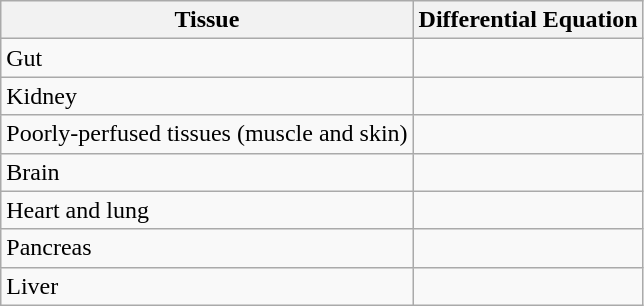<table class="wikitable">
<tr>
<th>Tissue</th>
<th>Differential Equation</th>
</tr>
<tr>
<td>Gut</td>
<td></td>
</tr>
<tr>
<td>Kidney</td>
<td></td>
</tr>
<tr>
<td>Poorly-perfused tissues (muscle and skin)</td>
<td></td>
</tr>
<tr>
<td>Brain</td>
<td></td>
</tr>
<tr>
<td>Heart and lung</td>
<td></td>
</tr>
<tr>
<td>Pancreas</td>
<td></td>
</tr>
<tr>
<td>Liver</td>
<td></td>
</tr>
</table>
